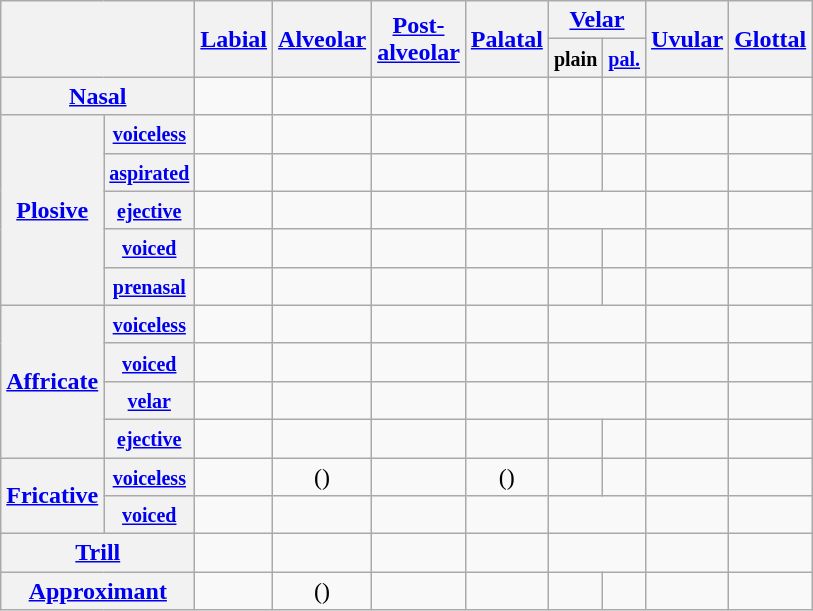<table class="wikitable" style="text-align:center">
<tr>
<th colspan="2" rowspan="2"></th>
<th rowspan="2"><a href='#'>Labial</a></th>
<th rowspan="2"><a href='#'>Alveolar</a></th>
<th rowspan="2"><a href='#'>Post-<br>alveolar</a></th>
<th rowspan="2"><a href='#'>Palatal</a></th>
<th colspan="2"><a href='#'>Velar</a></th>
<th rowspan="2"><a href='#'>Uvular</a></th>
<th rowspan="2"><a href='#'>Glottal</a></th>
</tr>
<tr>
<th><small>plain</small></th>
<th><small><a href='#'>pal.</a></small></th>
</tr>
<tr>
<th colspan="2"><a href='#'>Nasal</a></th>
<td></td>
<td></td>
<td></td>
<td></td>
<td></td>
<td></td>
<td></td>
<td></td>
</tr>
<tr>
<th rowspan="5"><a href='#'>Plosive</a></th>
<th><small><a href='#'>voiceless</a></small></th>
<td></td>
<td></td>
<td></td>
<td></td>
<td></td>
<td></td>
<td></td>
<td></td>
</tr>
<tr>
<th><small><a href='#'>aspirated</a></small></th>
<td></td>
<td></td>
<td></td>
<td></td>
<td></td>
<td></td>
<td></td>
<td></td>
</tr>
<tr>
<th><small><a href='#'>ejective</a></small></th>
<td></td>
<td></td>
<td></td>
<td></td>
<td colspan="2"></td>
<td></td>
<td></td>
</tr>
<tr>
<th><small><a href='#'>voiced</a></small></th>
<td></td>
<td></td>
<td></td>
<td></td>
<td></td>
<td></td>
<td></td>
<td></td>
</tr>
<tr>
<th><small><a href='#'>prenasal</a></small></th>
<td></td>
<td></td>
<td></td>
<td></td>
<td></td>
<td></td>
<td></td>
<td></td>
</tr>
<tr>
<th rowspan="4"><a href='#'>Affricate</a></th>
<th><small><a href='#'>voiceless</a></small></th>
<td></td>
<td></td>
<td></td>
<td></td>
<td colspan="2"></td>
<td></td>
<td></td>
</tr>
<tr>
<th><small><a href='#'>voiced</a></small></th>
<td></td>
<td></td>
<td></td>
<td></td>
<td colspan="2"></td>
<td></td>
<td></td>
</tr>
<tr>
<th><small><a href='#'>velar</a></small></th>
<td></td>
<td></td>
<td></td>
<td></td>
<td colspan="2"></td>
<td></td>
<td></td>
</tr>
<tr>
<th><small><a href='#'>ejective</a></small></th>
<td></td>
<td></td>
<td></td>
<td></td>
<td></td>
<td></td>
<td></td>
<td></td>
</tr>
<tr>
<th rowspan="2"><a href='#'>Fricative</a></th>
<th><small><a href='#'>voiceless</a></small></th>
<td></td>
<td>()</td>
<td></td>
<td>()</td>
<td></td>
<td></td>
<td></td>
<td></td>
</tr>
<tr>
<th><small><a href='#'>voiced</a></small></th>
<td></td>
<td></td>
<td></td>
<td></td>
<td colspan="2"></td>
<td></td>
<td></td>
</tr>
<tr>
<th colspan="2"><a href='#'>Trill</a></th>
<td></td>
<td></td>
<td></td>
<td></td>
<td colspan="2"></td>
<td></td>
<td></td>
</tr>
<tr>
<th colspan="2"><a href='#'>Approximant</a></th>
<td></td>
<td>()</td>
<td></td>
<td></td>
<td></td>
<td></td>
<td></td>
<td></td>
</tr>
</table>
